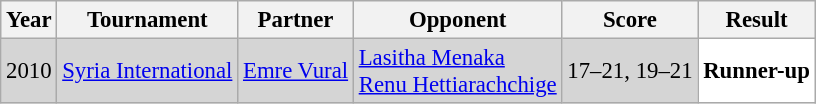<table class="sortable wikitable" style="font-size:95%">
<tr>
<th>Year</th>
<th>Tournament</th>
<th>Partner</th>
<th>Opponent</th>
<th>Score</th>
<th>Result</th>
</tr>
<tr style="background:#D5D5D5">
<td align="center">2010</td>
<td align="left"><a href='#'>Syria International</a></td>
<td align="left"> <a href='#'>Emre Vural</a></td>
<td align="left"> <a href='#'>Lasitha Menaka</a><br> <a href='#'>Renu Hettiarachchige</a></td>
<td align="left">17–21, 19–21</td>
<td style="text-align:left; background:white"> <strong>Runner-up</strong></td>
</tr>
</table>
